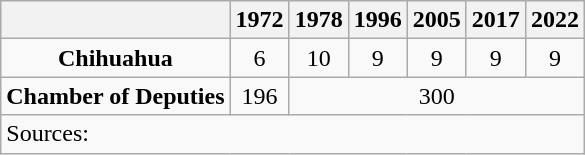<table class="wikitable mw-collapsible" style="text-align: center">
<tr>
<th></th>
<th>1972</th>
<th>1978</th>
<th>1996</th>
<th>2005</th>
<th>2017</th>
<th>2022</th>
</tr>
<tr>
<td><strong>Chihuahua</strong></td>
<td>6</td>
<td>10</td>
<td>9</td>
<td>9</td>
<td>9</td>
<td>9</td>
</tr>
<tr>
<td><strong>Chamber of Deputies</strong></td>
<td>196</td>
<td colspan=5>300</td>
</tr>
<tr>
<td colspan=7 style="text-align: left">Sources: </td>
</tr>
</table>
